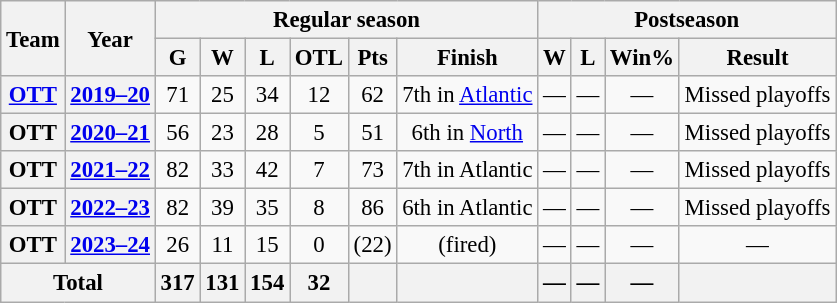<table class="wikitable" style="font-size:95%; text-align:center;">
<tr>
<th rowspan="2">Team</th>
<th rowspan="2">Year</th>
<th colspan="6">Regular season</th>
<th colspan="4">Postseason</th>
</tr>
<tr>
<th>G</th>
<th>W</th>
<th>L</th>
<th>OTL</th>
<th>Pts</th>
<th>Finish</th>
<th>W</th>
<th>L</th>
<th>Win%</th>
<th>Result</th>
</tr>
<tr>
<th><a href='#'>OTT</a></th>
<th><a href='#'>2019–20</a></th>
<td>71</td>
<td>25</td>
<td>34</td>
<td>12</td>
<td>62</td>
<td>7th in <a href='#'>Atlantic</a></td>
<td>—</td>
<td>—</td>
<td>—</td>
<td>Missed playoffs</td>
</tr>
<tr>
<th>OTT</th>
<th><a href='#'>2020–21</a></th>
<td>56</td>
<td>23</td>
<td>28</td>
<td>5</td>
<td>51</td>
<td>6th in <a href='#'>North</a></td>
<td>—</td>
<td>—</td>
<td>—</td>
<td>Missed playoffs</td>
</tr>
<tr>
<th>OTT</th>
<th><a href='#'>2021–22</a></th>
<td>82</td>
<td>33</td>
<td>42</td>
<td>7</td>
<td>73</td>
<td>7th in Atlantic</td>
<td>—</td>
<td>—</td>
<td>—</td>
<td>Missed playoffs</td>
</tr>
<tr>
<th>OTT</th>
<th><a href='#'>2022–23</a></th>
<td>82</td>
<td>39</td>
<td>35</td>
<td>8</td>
<td>86</td>
<td>6th in Atlantic</td>
<td>—</td>
<td>—</td>
<td>—</td>
<td>Missed playoffs</td>
</tr>
<tr>
<th>OTT</th>
<th><a href='#'>2023–24</a></th>
<td>26</td>
<td>11</td>
<td>15</td>
<td>0</td>
<td>(22)</td>
<td>(fired)</td>
<td>—</td>
<td>—</td>
<td>—</td>
<td>—</td>
</tr>
<tr>
<th colspan="2">Total</th>
<th>317</th>
<th>131</th>
<th>154</th>
<th>32</th>
<th> </th>
<th> </th>
<th>—</th>
<th>—</th>
<th>—</th>
<th> </th>
</tr>
</table>
